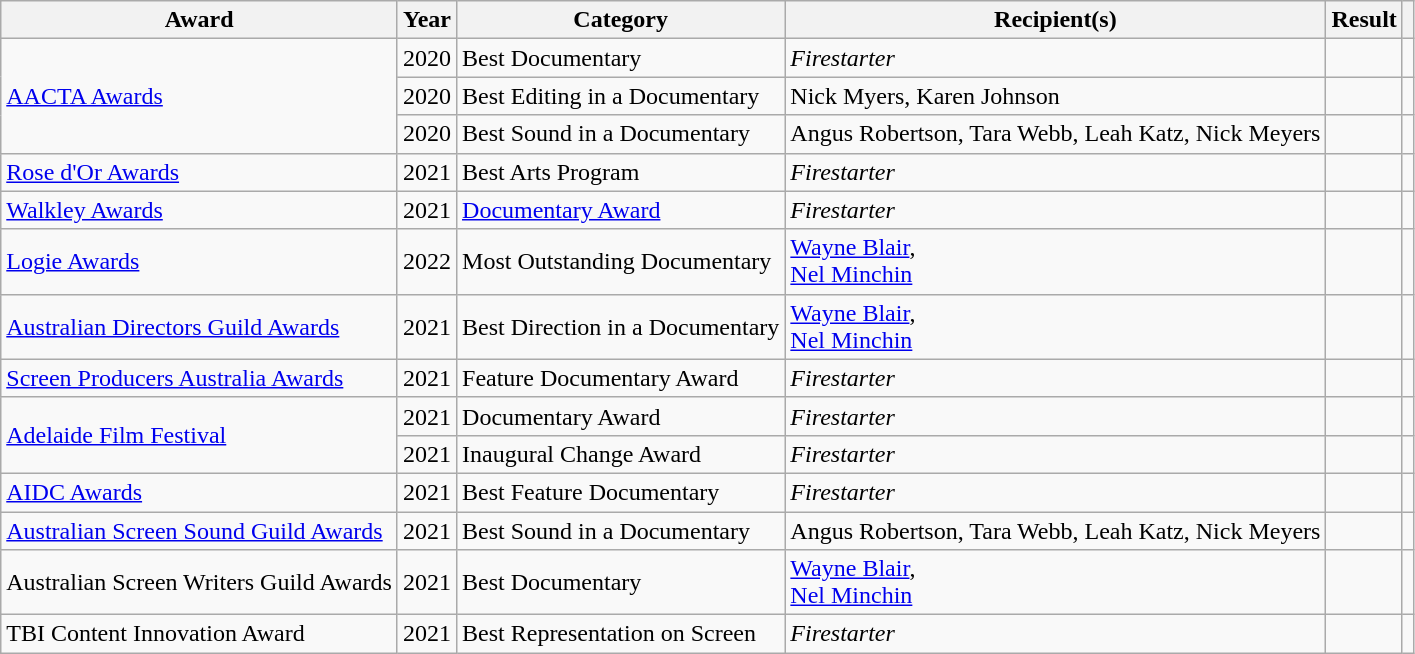<table class="wikitable">
<tr>
<th scope="col"><strong>Award</strong></th>
<th scope="col">Year</th>
<th scope="col">Category</th>
<th scope="col">Recipient(s)</th>
<th scope="col">Result</th>
<th scope="col" class="unsortable"></th>
</tr>
<tr>
<td rowspan="3"><a href='#'>AACTA Awards</a></td>
<td>2020</td>
<td>Best Documentary</td>
<td><em>Firestarter</em></td>
<td></td>
<td></td>
</tr>
<tr>
<td>2020</td>
<td>Best Editing in a Documentary</td>
<td>Nick Myers, Karen Johnson</td>
<td></td>
<td></td>
</tr>
<tr>
<td>2020</td>
<td>Best Sound in a Documentary</td>
<td>Angus Robertson, Tara Webb, Leah Katz, Nick Meyers</td>
<td></td>
<td></td>
</tr>
<tr>
<td><a href='#'>Rose d'Or Awards</a></td>
<td>2021</td>
<td>Best Arts Program</td>
<td><em>Firestarter</em></td>
<td></td>
<td></td>
</tr>
<tr>
<td><a href='#'>Walkley Awards</a></td>
<td>2021</td>
<td><a href='#'>Documentary Award</a></td>
<td><em>Firestarter</em></td>
<td></td>
<td></td>
</tr>
<tr>
<td><a href='#'>Logie Awards</a></td>
<td>2022</td>
<td>Most Outstanding Documentary</td>
<td><a href='#'>Wayne Blair</a>,<br><a href='#'>Nel Minchin</a></td>
<td></td>
<td></td>
</tr>
<tr>
<td><a href='#'>Australian Directors Guild Awards</a></td>
<td>2021</td>
<td>Best Direction in a Documentary</td>
<td><a href='#'>Wayne Blair</a>,<br><a href='#'>Nel Minchin</a></td>
<td></td>
<td></td>
</tr>
<tr>
<td><a href='#'>Screen Producers Australia Awards</a></td>
<td>2021</td>
<td>Feature Documentary Award</td>
<td><em>Firestarter</em></td>
<td></td>
<td></td>
</tr>
<tr>
<td rowspan="2"><a href='#'>Adelaide Film Festival</a></td>
<td>2021</td>
<td>Documentary Award</td>
<td><em>Firestarter</em></td>
<td></td>
<td></td>
</tr>
<tr>
<td>2021</td>
<td>Inaugural Change Award</td>
<td><em>Firestarter</em></td>
<td></td>
<td></td>
</tr>
<tr>
<td><a href='#'>AIDC Awards</a></td>
<td>2021</td>
<td>Best Feature Documentary</td>
<td><em>Firestarter</em></td>
<td></td>
<td></td>
</tr>
<tr>
<td><a href='#'>Australian Screen Sound Guild Awards</a></td>
<td>2021</td>
<td>Best Sound in a Documentary</td>
<td>Angus Robertson, Tara Webb, Leah Katz, Nick Meyers</td>
<td></td>
<td></td>
</tr>
<tr>
<td>Australian Screen Writers Guild Awards</td>
<td>2021</td>
<td>Best Documentary</td>
<td><a href='#'>Wayne Blair</a>,<br><a href='#'>Nel Minchin</a></td>
<td></td>
<td></td>
</tr>
<tr>
<td>TBI Content Innovation Award</td>
<td>2021</td>
<td>Best Representation on Screen</td>
<td><em>Firestarter</em></td>
<td></td>
<td></td>
</tr>
</table>
